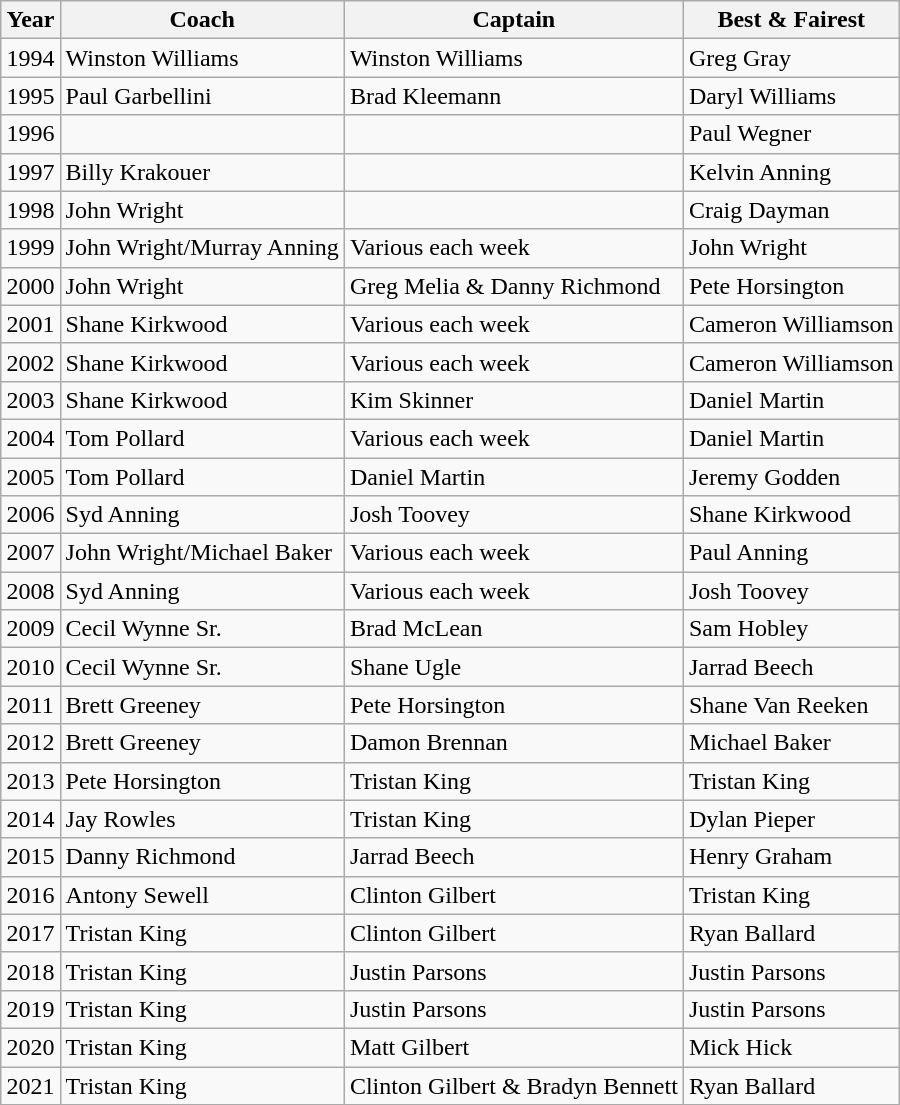<table class="wikitable sortable" style="margin:auto;">
<tr>
<th>Year</th>
<th>Coach</th>
<th>Captain</th>
<th>Best & Fairest</th>
</tr>
<tr>
<td>1994</td>
<td>Winston Williams</td>
<td>Winston Williams</td>
<td>Greg Gray</td>
</tr>
<tr>
<td>1995</td>
<td>Paul Garbellini</td>
<td>Brad Kleemann</td>
<td>Daryl Williams</td>
</tr>
<tr>
<td>1996</td>
<td></td>
<td></td>
<td>Paul Wegner</td>
</tr>
<tr>
<td>1997</td>
<td>Billy Krakouer</td>
<td></td>
<td>Kelvin Anning</td>
</tr>
<tr>
<td>1998</td>
<td>John Wright</td>
<td></td>
<td>Craig Dayman</td>
</tr>
<tr>
<td>1999</td>
<td>John Wright/Murray Anning</td>
<td>Various each week</td>
<td>John Wright</td>
</tr>
<tr>
<td>2000</td>
<td>John Wright</td>
<td>Greg Melia & Danny Richmond</td>
<td>Pete Horsington</td>
</tr>
<tr>
<td>2001</td>
<td>Shane Kirkwood</td>
<td>Various each week</td>
<td>Cameron Williamson</td>
</tr>
<tr>
<td>2002</td>
<td>Shane Kirkwood</td>
<td>Various each week</td>
<td>Cameron Williamson</td>
</tr>
<tr>
<td>2003</td>
<td>Shane Kirkwood</td>
<td>Kim Skinner</td>
<td>Daniel Martin</td>
</tr>
<tr>
<td>2004</td>
<td>Tom Pollard</td>
<td>Various each week</td>
<td>Daniel Martin</td>
</tr>
<tr>
<td>2005</td>
<td>Tom Pollard</td>
<td>Daniel Martin</td>
<td>Jeremy Godden</td>
</tr>
<tr>
<td>2006</td>
<td>Syd Anning</td>
<td>Josh Toovey</td>
<td>Shane Kirkwood</td>
</tr>
<tr>
<td>2007</td>
<td>John Wright/Michael Baker</td>
<td>Various each week</td>
<td>Paul Anning</td>
</tr>
<tr>
<td>2008</td>
<td>Syd Anning</td>
<td>Various each week</td>
<td>Josh Toovey</td>
</tr>
<tr>
<td>2009</td>
<td>Cecil Wynne Sr.</td>
<td>Brad McLean</td>
<td>Sam Hobley</td>
</tr>
<tr>
<td>2010</td>
<td>Cecil Wynne Sr.</td>
<td>Shane Ugle</td>
<td>Jarrad Beech</td>
</tr>
<tr>
<td>2011</td>
<td>Brett Greeney</td>
<td>Pete Horsington</td>
<td>Shane Van Reeken</td>
</tr>
<tr>
<td>2012</td>
<td>Brett Greeney</td>
<td>Damon Brennan</td>
<td>Michael Baker</td>
</tr>
<tr>
<td>2013</td>
<td>Pete Horsington</td>
<td>Tristan King</td>
<td>Tristan King</td>
</tr>
<tr>
<td>2014</td>
<td>Jay Rowles</td>
<td>Tristan King</td>
<td>Dylan Pieper</td>
</tr>
<tr>
<td>2015</td>
<td>Danny Richmond</td>
<td>Jarrad Beech</td>
<td>Henry Graham</td>
</tr>
<tr>
<td>2016</td>
<td>Antony Sewell</td>
<td>Clinton Gilbert</td>
<td>Tristan King</td>
</tr>
<tr>
<td>2017</td>
<td>Tristan King</td>
<td>Clinton Gilbert</td>
<td>Ryan Ballard</td>
</tr>
<tr>
<td>2018</td>
<td>Tristan King</td>
<td>Justin Parsons</td>
<td>Justin Parsons</td>
</tr>
<tr>
<td>2019</td>
<td>Tristan King</td>
<td>Justin Parsons</td>
<td>Justin Parsons</td>
</tr>
<tr>
<td>2020</td>
<td>Tristan King</td>
<td>Matt Gilbert</td>
<td>Mick Hick</td>
</tr>
<tr>
<td>2021</td>
<td>Tristan King</td>
<td>Clinton Gilbert & Bradyn Bennett</td>
<td>Ryan Ballard</td>
</tr>
<tr>
</tr>
</table>
